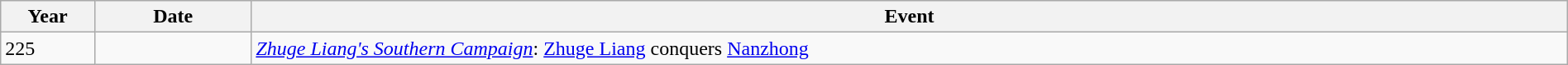<table class="wikitable" width="100%">
<tr>
<th style="width:6%">Year</th>
<th style="width:10%">Date</th>
<th>Event</th>
</tr>
<tr>
<td>225</td>
<td></td>
<td><em><a href='#'>Zhuge Liang's Southern Campaign</a></em>: <a href='#'>Zhuge Liang</a> conquers <a href='#'>Nanzhong</a></td>
</tr>
</table>
